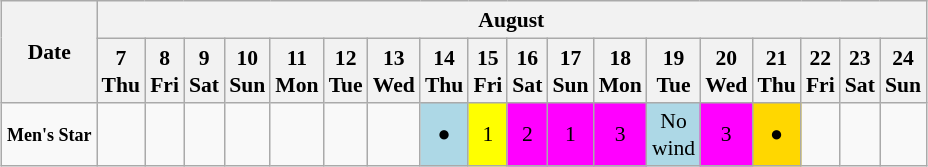<table class="wikitable" style="margin:0.5em auto; font-size:90%; line-height:1.25em;">
<tr>
<th rowspan=2>Date</th>
<th colspan=18>August</th>
</tr>
<tr>
<th>7<br>Thu</th>
<th>8<br>Fri</th>
<th>9<br>Sat</th>
<th>10<br>Sun</th>
<th>11<br>Mon</th>
<th>12<br>Tue</th>
<th>13<br>Wed</th>
<th>14<br>Thu</th>
<th>15<br>Fri</th>
<th>16<br>Sat</th>
<th>17<br>Sun</th>
<th>18<br>Mon</th>
<th>19<br>Tue</th>
<th>20<br>Wed</th>
<th>21<br>Thu</th>
<th>22<br>Fri</th>
<th>23<br>Sat</th>
<th>24<br>Sun</th>
</tr>
<tr style="text-align:center;">
<td style="text-align:right;"><small><strong>Men's Star</strong></small></td>
<td></td>
<td></td>
<td></td>
<td></td>
<td></td>
<td></td>
<td></td>
<td style="background:LightBlue;"><span> ● </span></td>
<td style="background:Yellow;"><span> 1 </span></td>
<td style="background:Fuchsia;"><span> 2 </span></td>
<td style="background:Fuchsia;"><span> 1 </span></td>
<td style="background:Fuchsia;"><span> 3 </span></td>
<td style="background:LightBlue;"><span> No<br>wind </span></td>
<td style="background:Fuchsia;"><span> 3 </span></td>
<td style="background:Gold;"><span> ● </span></td>
<td></td>
<td></td>
<td></td>
</tr>
</table>
